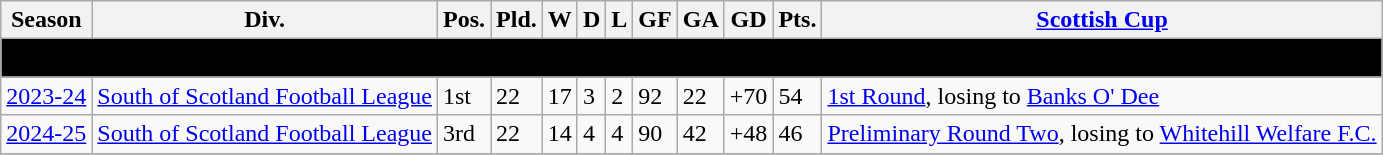<table class="wikitable">
<tr>
<th>Season</th>
<th>Div.</th>
<th>Pos.</th>
<th>Pld.</th>
<th>W</th>
<th>D</th>
<th>L</th>
<th>GF</th>
<th>GA</th>
<th>GD</th>
<th>Pts.</th>
<th><a href='#'>Scottish Cup</a></th>
</tr>
<tr>
<td colspan="12" bgcolor="#000000" align="center"><span><strong>Dalbeattie Star</strong></span></td>
</tr>
<tr>
<td><a href='#'>2023-24</a></td>
<td><a href='#'>South of Scotland Football League</a></td>
<td>1st</td>
<td>22</td>
<td>17</td>
<td>3</td>
<td>2</td>
<td>92</td>
<td>22</td>
<td>+70</td>
<td>54</td>
<td><a href='#'>1st Round</a>, losing to <a href='#'>Banks O' Dee</a></td>
</tr>
<tr>
<td><a href='#'>2024-25</a></td>
<td><a href='#'>South of Scotland Football League</a></td>
<td>3rd</td>
<td>22</td>
<td>14</td>
<td>4</td>
<td>4</td>
<td>90</td>
<td>42</td>
<td>+48</td>
<td>46</td>
<td><a href='#'>Preliminary Round Two</a>, losing to <a href='#'>Whitehill Welfare F.C.</a></td>
</tr>
<tr>
</tr>
</table>
